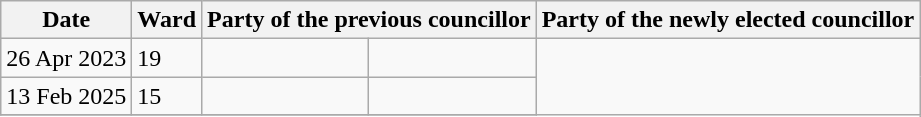<table class="wikitable">
<tr>
<th>Date</th>
<th>Ward</th>
<th colspan=2>Party of the previous councillor</th>
<th colspan=2>Party of the newly elected councillor</th>
</tr>
<tr>
<td>26 Apr 2023</td>
<td>19</td>
<td></td>
<td></td>
</tr>
<tr>
<td>13 Feb 2025</td>
<td>15</td>
<td></td>
<td></td>
</tr>
<tr>
</tr>
</table>
